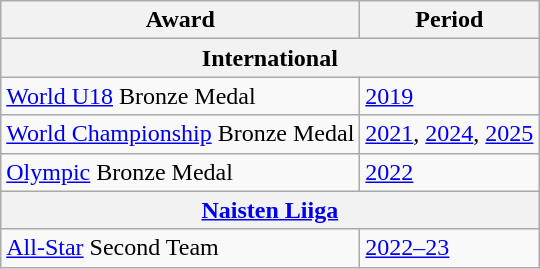<table class="wikitable">
<tr>
<th scope="col">Award</th>
<th scope="col">Period</th>
</tr>
<tr>
<th colspan="2">International</th>
</tr>
<tr>
<td><a href='#'>World U18</a> Bronze Medal</td>
<td><a href='#'>2019</a></td>
</tr>
<tr>
<td><a href='#'>World Championship</a> Bronze Medal</td>
<td><a href='#'>2021</a>, <a href='#'>2024</a>, <a href='#'>2025</a></td>
</tr>
<tr>
<td><a href='#'>Olympic</a> Bronze Medal</td>
<td><a href='#'>2022</a></td>
</tr>
<tr>
<th colspan="2"><a href='#'>Naisten Liiga</a></th>
</tr>
<tr>
<td><a href='#'>All-Star</a> Second Team</td>
<td><a href='#'>2022–23</a></td>
</tr>
</table>
